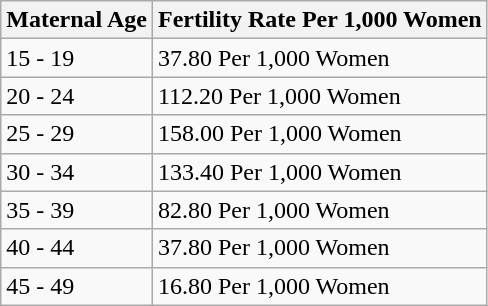<table class="wikitable sortable mw-collapsible">
<tr>
<th>Maternal Age</th>
<th>Fertility Rate Per 1,000 Women</th>
</tr>
<tr>
<td>15 - 19</td>
<td>37.80 Per 1,000 Women</td>
</tr>
<tr>
<td>20 - 24</td>
<td>112.20 Per 1,000 Women</td>
</tr>
<tr>
<td>25 - 29</td>
<td>158.00 Per 1,000 Women</td>
</tr>
<tr>
<td>30 - 34</td>
<td>133.40 Per 1,000 Women</td>
</tr>
<tr>
<td>35 - 39</td>
<td>82.80 Per 1,000 Women</td>
</tr>
<tr>
<td>40 - 44</td>
<td>37.80 Per 1,000 Women</td>
</tr>
<tr>
<td>45 - 49</td>
<td>16.80 Per 1,000 Women</td>
</tr>
</table>
